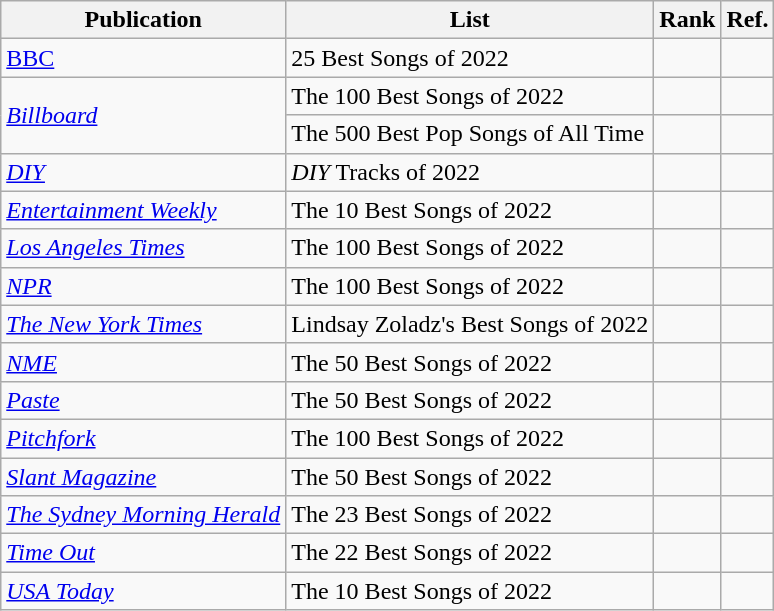<table class="wikitable">
<tr>
<th>Publication</th>
<th>List</th>
<th>Rank</th>
<th>Ref.</th>
</tr>
<tr>
<td><a href='#'>BBC</a></td>
<td>25 Best Songs of 2022</td>
<td></td>
<td></td>
</tr>
<tr>
<td rowspan="2"><em><a href='#'>Billboard</a></em></td>
<td>The 100 Best Songs of 2022</td>
<td></td>
<td></td>
</tr>
<tr>
<td>The 500 Best Pop Songs of All Time</td>
<td></td>
<td></td>
</tr>
<tr>
<td><em><a href='#'>DIY</a></em></td>
<td><em>DIY</em> Tracks of 2022</td>
<td></td>
<td></td>
</tr>
<tr>
<td><em><a href='#'>Entertainment Weekly</a></em></td>
<td>The 10 Best Songs of 2022</td>
<td></td>
<td></td>
</tr>
<tr>
<td><em><a href='#'>Los Angeles Times</a></em></td>
<td>The 100 Best Songs of 2022</td>
<td></td>
<td></td>
</tr>
<tr>
<td><em><a href='#'>NPR</a></em></td>
<td>The 100 Best Songs of 2022</td>
<td></td>
<td></td>
</tr>
<tr>
<td><em><a href='#'>The New York Times</a></em></td>
<td>Lindsay Zoladz's Best Songs of 2022</td>
<td></td>
<td></td>
</tr>
<tr>
<td><em><a href='#'>NME</a></em></td>
<td>The 50 Best Songs of 2022</td>
<td></td>
<td></td>
</tr>
<tr>
<td><em><a href='#'>Paste</a></em></td>
<td>The 50 Best Songs of 2022</td>
<td></td>
<td></td>
</tr>
<tr>
<td><em><a href='#'>Pitchfork</a></em></td>
<td>The 100 Best Songs of 2022</td>
<td></td>
<td></td>
</tr>
<tr>
<td><em><a href='#'>Slant Magazine</a></em></td>
<td>The 50 Best Songs of 2022</td>
<td></td>
<td></td>
</tr>
<tr>
<td><em><a href='#'>The Sydney Morning Herald</a></em></td>
<td>The 23 Best Songs of 2022</td>
<td></td>
<td></td>
</tr>
<tr>
<td><em><a href='#'>Time Out</a></em></td>
<td>The 22 Best Songs of 2022</td>
<td></td>
<td></td>
</tr>
<tr>
<td><em><a href='#'>USA Today</a></em></td>
<td>The 10 Best Songs of 2022</td>
<td></td>
<td></td>
</tr>
</table>
